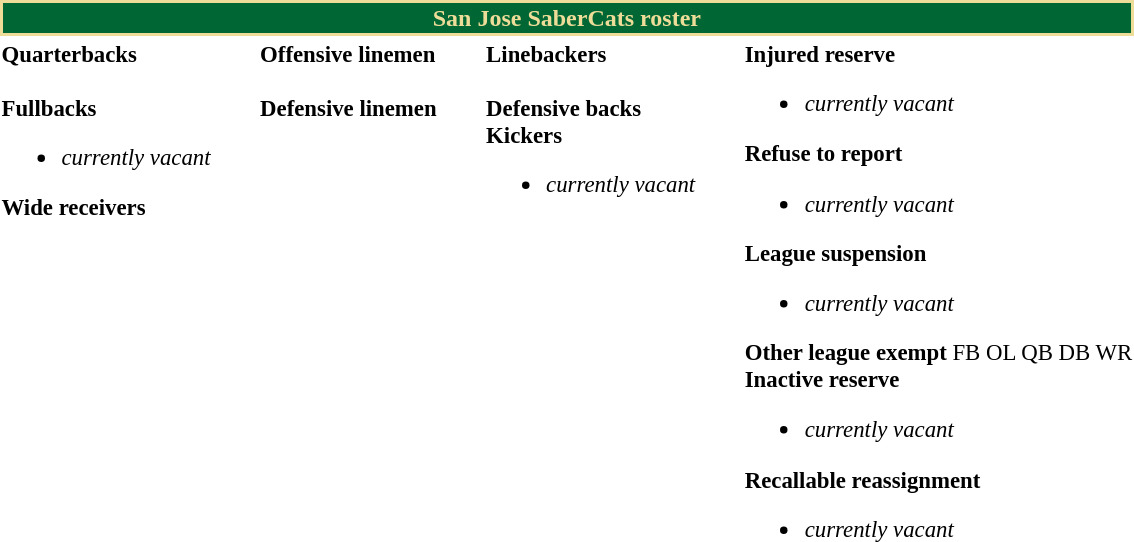<table class="toccolours" style="text-align: left;">
<tr>
<th colspan=9 style="text-align:center; color:#ed9; background-color:#063; border: 2px solid #ed9;">San Jose SaberCats roster</th>
</tr>
<tr>
<td style="font-size: 95%;vertical-align:top;"><strong>Quarterbacks</strong><br><br><strong>Fullbacks</strong><ul><li><em>currently vacant</em></li></ul><strong>Wide receivers</strong>







</td>
<td style="width: 25px;"></td>
<td style="font-size: 95%;vertical-align:top;"><strong>Offensive linemen</strong><br>






<br><strong>Defensive linemen</strong>





</td>
<td style="width: 25px;"></td>
<td style="font-size: 95%;vertical-align:top;"><strong>Linebackers</strong><br><br><strong>Defensive backs</strong>




<br><strong>Kickers</strong><ul><li><em>currently vacant</em></li></ul></td>
<td style="width: 25px;"></td>
<td style="font-size: 95%;vertical-align:top;"><strong>Injured reserve</strong><br><ul><li><em>currently vacant</em></li></ul><strong>Refuse to report</strong><ul><li><em>currently vacant</em></li></ul><strong>League suspension</strong><ul><li><em>currently vacant</em></li></ul><strong>Other league exempt</strong>
 FB
 OL
 QB
 DB
 WR<br><strong>Inactive reserve</strong><ul><li><em>currently vacant</em></li></ul><strong>Recallable reassignment</strong><ul><li><em>currently vacant</em></li></ul></td>
</tr>
<tr>
</tr>
</table>
